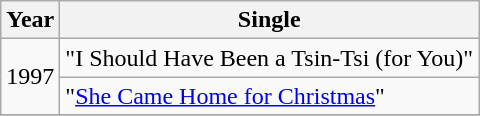<table class="wikitable">
<tr>
<th>Year</th>
<th>Single</th>
</tr>
<tr>
<td align="center" rowspan="2">1997</td>
<td>"I Should Have Been a Tsin-Tsi (for You)"</td>
</tr>
<tr>
<td>"<a href='#'>She Came Home for Christmas</a>"</td>
</tr>
<tr>
</tr>
</table>
